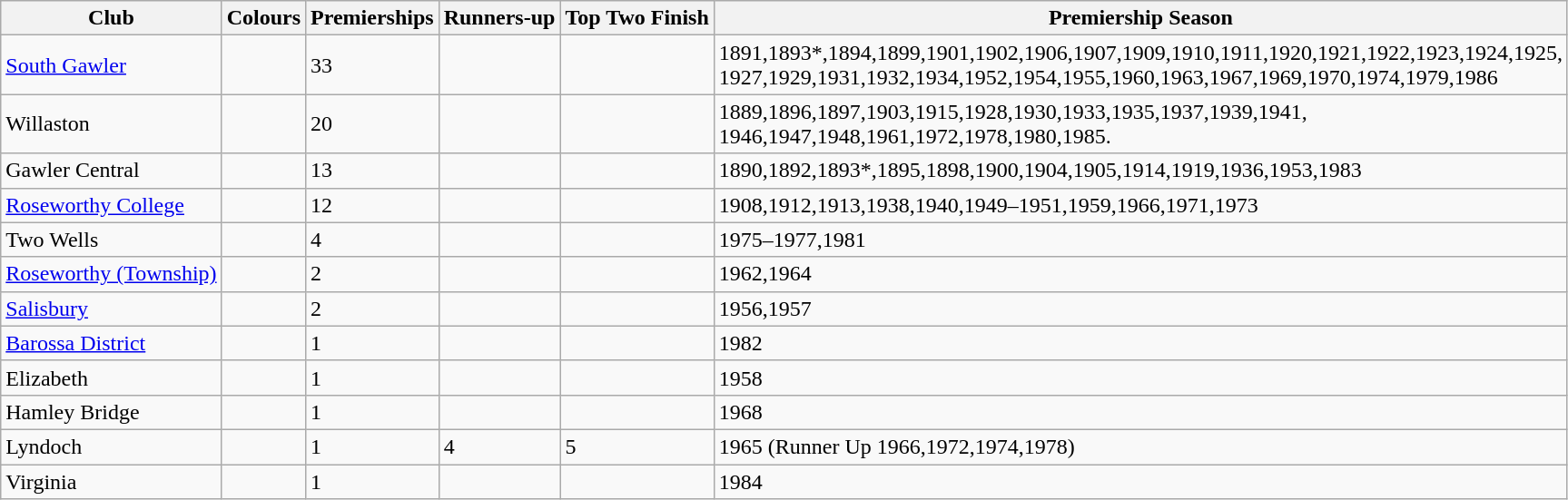<table class="wikitable sortable;" text-align=center>
<tr>
<th>Club</th>
<th>Colours</th>
<th>Premierships</th>
<th>Runners-up</th>
<th>Top Two Finish</th>
<th>Premiership Season</th>
</tr>
<tr>
<td><a href='#'>South Gawler</a></td>
<td></td>
<td>33</td>
<td></td>
<td></td>
<td>1891,1893*,1894,1899,1901,1902,1906,1907,1909,1910,1911,1920,1921,1922,1923,1924,1925,<br>1927,1929,1931,1932,1934,1952,1954,1955,1960,1963,1967,1969,1970,1974,1979,1986</td>
</tr>
<tr>
<td>Willaston</td>
<td></td>
<td>20</td>
<td></td>
<td></td>
<td>1889,1896,1897,1903,1915,1928,1930,1933,1935,1937,1939,1941,<br>1946,1947,1948,1961,1972,1978,1980,1985.</td>
</tr>
<tr>
<td>Gawler Central</td>
<td></td>
<td>13</td>
<td></td>
<td></td>
<td>1890,1892,1893*,1895,1898,1900,1904,1905,1914,1919,1936,1953,1983</td>
</tr>
<tr>
<td><a href='#'>Roseworthy College</a></td>
<td></td>
<td>12</td>
<td></td>
<td></td>
<td>1908,1912,1913,1938,1940,1949–1951,1959,1966,1971,1973</td>
</tr>
<tr>
<td>Two Wells</td>
<td></td>
<td>4</td>
<td></td>
<td></td>
<td>1975–1977,1981</td>
</tr>
<tr>
<td><a href='#'>Roseworthy (Township)</a></td>
<td></td>
<td>2</td>
<td></td>
<td></td>
<td>1962,1964</td>
</tr>
<tr>
<td><a href='#'>Salisbury</a></td>
<td></td>
<td>2</td>
<td></td>
<td></td>
<td>1956,1957</td>
</tr>
<tr>
<td><a href='#'>Barossa District</a></td>
<td></td>
<td>1</td>
<td></td>
<td></td>
<td>1982</td>
</tr>
<tr>
<td>Elizabeth</td>
<td></td>
<td>1</td>
<td></td>
<td></td>
<td>1958</td>
</tr>
<tr>
<td>Hamley Bridge</td>
<td></td>
<td>1</td>
<td></td>
<td></td>
<td>1968</td>
</tr>
<tr>
<td>Lyndoch</td>
<td></td>
<td>1</td>
<td>4</td>
<td>5</td>
<td>1965 (Runner Up 1966,1972,1974,1978)</td>
</tr>
<tr>
<td>Virginia</td>
<td></td>
<td>1</td>
<td></td>
<td></td>
<td>1984</td>
</tr>
</table>
